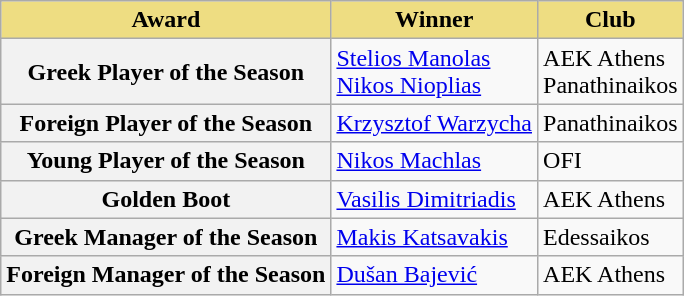<table class="wikitable">
<tr>
<th style="background-color: #eedd82">Award</th>
<th style="background-color: #eedd82">Winner</th>
<th style="background-color: #eedd82">Club</th>
</tr>
<tr>
<th>Greek Player of the Season</th>
<td> <a href='#'>Stelios Manolas</a><br> <a href='#'>Nikos Nioplias</a></td>
<td>AEK Athens<br>Panathinaikos</td>
</tr>
<tr>
<th>Foreign Player of the Season</th>
<td> <a href='#'>Krzysztof Warzycha</a></td>
<td>Panathinaikos</td>
</tr>
<tr>
<th>Young Player of the Season</th>
<td> <a href='#'>Nikos Machlas</a></td>
<td>OFI</td>
</tr>
<tr>
<th>Golden Boot</th>
<td> <a href='#'>Vasilis Dimitriadis</a></td>
<td>AEK Athens</td>
</tr>
<tr>
<th>Greek Manager of the Season</th>
<td> <a href='#'>Makis Katsavakis</a></td>
<td>Edessaikos</td>
</tr>
<tr>
<th>Foreign Manager of the Season</th>
<td> <a href='#'>Dušan Bajević</a></td>
<td>AEK Athens</td>
</tr>
</table>
